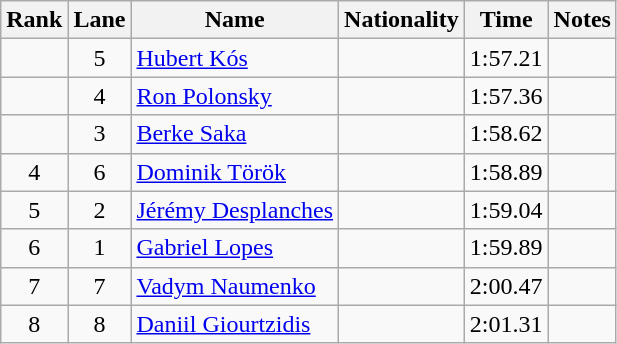<table class="wikitable sortable" style="text-align:center">
<tr>
<th>Rank</th>
<th>Lane</th>
<th>Name</th>
<th>Nationality</th>
<th>Time</th>
<th>Notes</th>
</tr>
<tr>
<td></td>
<td>5</td>
<td align=left><a href='#'>Hubert Kós</a></td>
<td align=left></td>
<td>1:57.21</td>
<td></td>
</tr>
<tr>
<td></td>
<td>4</td>
<td align=left><a href='#'>Ron Polonsky</a></td>
<td align=left></td>
<td>1:57.36</td>
<td></td>
</tr>
<tr>
<td></td>
<td>3</td>
<td align=left><a href='#'>Berke Saka</a></td>
<td align=left></td>
<td>1:58.62</td>
<td></td>
</tr>
<tr>
<td>4</td>
<td>6</td>
<td align=left><a href='#'>Dominik Török</a></td>
<td align=left></td>
<td>1:58.89</td>
<td></td>
</tr>
<tr>
<td>5</td>
<td>2</td>
<td align=left><a href='#'>Jérémy Desplanches</a></td>
<td align=left></td>
<td>1:59.04</td>
<td></td>
</tr>
<tr>
<td>6</td>
<td>1</td>
<td align=left><a href='#'>Gabriel Lopes</a></td>
<td align=left></td>
<td>1:59.89</td>
<td></td>
</tr>
<tr>
<td>7</td>
<td>7</td>
<td align=left><a href='#'>Vadym Naumenko</a></td>
<td align=left></td>
<td>2:00.47</td>
<td></td>
</tr>
<tr>
<td>8</td>
<td>8</td>
<td align=left><a href='#'>Daniil Giourtzidis</a></td>
<td align=left></td>
<td>2:01.31</td>
<td></td>
</tr>
</table>
